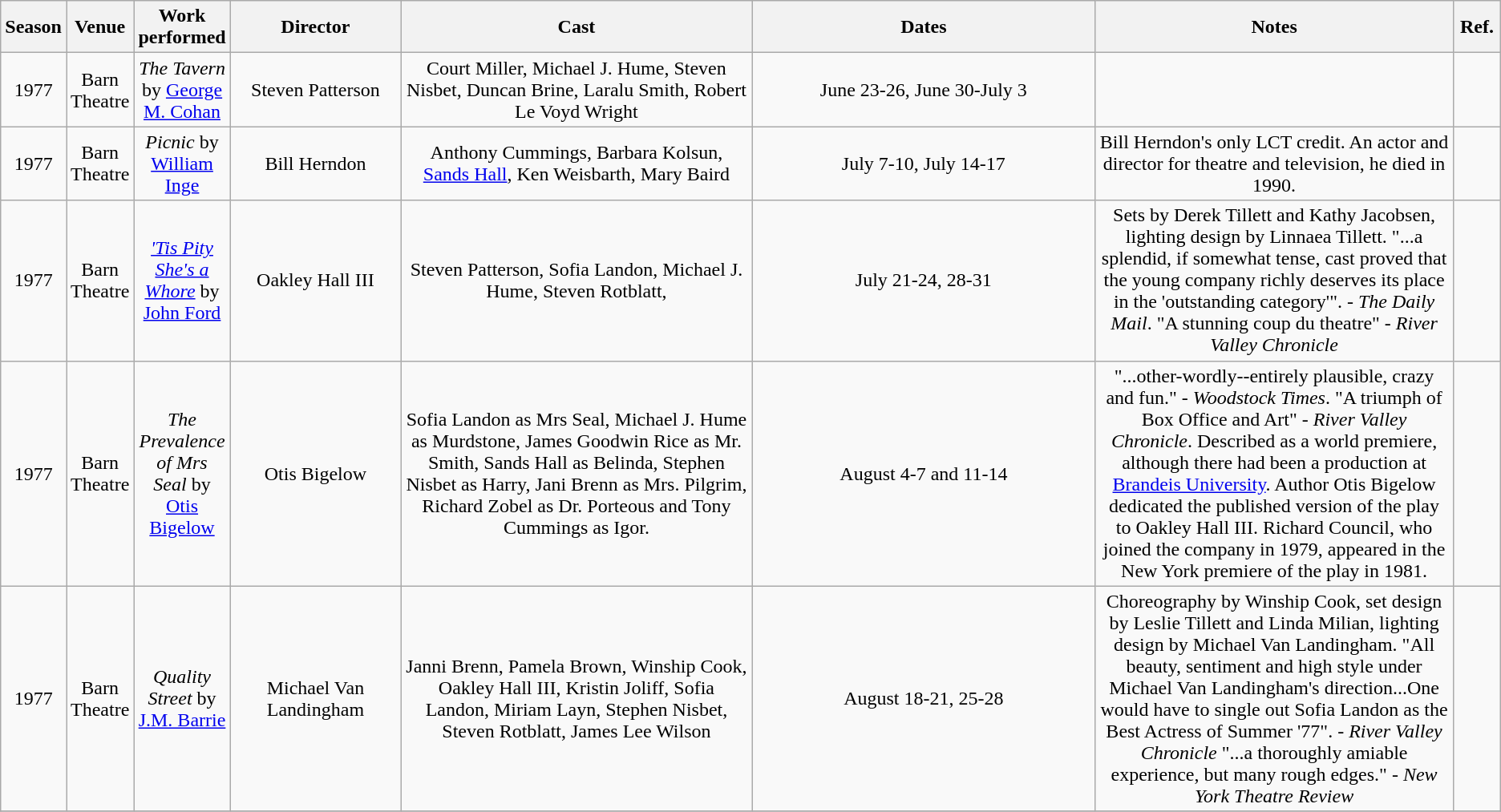<table class="wikitable mw-collapsible"class="wikitable mw-collapsible" style="text-align:center;">
<tr>
<th width="44">Season</th>
<th width="44">Venue</th>
<th width="44">Work performed</th>
<th width="154">Director</th>
<th width="363" class="unsortable">Cast</th>
<th width="363" class="unsortable">Dates</th>
<th width="363" class="unsortable">Notes</th>
<th width="33" class="unsortable">Ref.</th>
</tr>
<tr>
<td rowspan="1">1977</td>
<td>Barn Theatre</td>
<td><em>The Tavern</em> by <a href='#'>George M. Cohan</a></td>
<td>Steven Patterson</td>
<td>Court Miller, Michael J. Hume, Steven Nisbet, Duncan Brine, Laralu Smith, Robert Le Voyd Wright</td>
<td>June 23-26, June 30-July 3</td>
<td></td>
<td></td>
</tr>
<tr>
<td rowspan="1">1977</td>
<td>Barn Theatre</td>
<td><em>Picnic</em> by <a href='#'>William Inge</a></td>
<td>Bill Herndon</td>
<td>Anthony Cummings, Barbara Kolsun, <a href='#'>Sands Hall</a>, Ken Weisbarth, Mary Baird</td>
<td>July 7-10, July 14-17</td>
<td>Bill Herndon's only LCT credit. An actor and director for theatre and television, he died in 1990.</td>
<td></td>
</tr>
<tr>
<td rowspan="1">1977</td>
<td>Barn Theatre</td>
<td><em><a href='#'>'Tis Pity She's a Whore</a></em> by <a href='#'>John Ford</a></td>
<td>Oakley Hall III</td>
<td>Steven Patterson, Sofia Landon, Michael J. Hume, Steven Rotblatt,</td>
<td>July 21-24, 28-31</td>
<td>Sets by Derek Tillett and Kathy Jacobsen, lighting design by Linnaea Tillett. "...a splendid, if somewhat tense, cast proved that the young company richly deserves its place in the 'outstanding category'". - <em>The Daily Mail</em>. "A stunning coup du theatre" - <em>River Valley Chronicle</em></td>
<td></td>
</tr>
<tr>
<td rowspan="1">1977</td>
<td>Barn Theatre</td>
<td><em>The Prevalence of Mrs Seal</em> by <a href='#'>Otis Bigelow</a></td>
<td>Otis Bigelow</td>
<td>Sofia Landon as Mrs Seal, Michael J. Hume as Murdstone, James Goodwin Rice as Mr. Smith, Sands Hall as Belinda, Stephen Nisbet as Harry, Jani Brenn as Mrs. Pilgrim, Richard Zobel as Dr. Porteous and Tony Cummings as Igor.</td>
<td>August 4-7 and 11-14</td>
<td>"...other-wordly--entirely plausible, crazy and fun." - <em>Woodstock Times</em>. "A triumph of Box Office and Art" - <em>River Valley Chronicle</em>. Described as a world premiere, although there had been a production at <a href='#'>Brandeis University</a>. Author Otis Bigelow dedicated the published version of the play to Oakley Hall III. Richard Council, who joined the company in 1979, appeared in the New York premiere of the play in 1981.</td>
<td></td>
</tr>
<tr>
<td rowspan="1">1977</td>
<td>Barn Theatre</td>
<td><em>Quality Street</em> by <a href='#'>J.M. Barrie</a></td>
<td>Michael Van Landingham</td>
<td>Janni Brenn, Pamela Brown, Winship Cook, Oakley Hall III, Kristin Joliff, Sofia Landon, Miriam Layn, Stephen Nisbet, Steven Rotblatt, James Lee Wilson</td>
<td>August 18-21, 25-28</td>
<td>Choreography by Winship Cook, set design by Leslie Tillett and Linda Milian, lighting design by Michael Van Landingham. "All beauty, sentiment and high style under Michael Van Landingham's direction...One would have to single out Sofia Landon as the Best Actress of Summer '77". - <em>River Valley Chronicle</em> "...a thoroughly amiable experience, but many rough edges." - <em>New York Theatre Review</em></td>
<td></td>
</tr>
<tr>
</tr>
</table>
